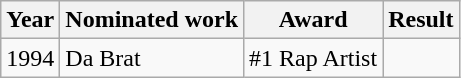<table class="wikitable">
<tr>
<th>Year</th>
<th>Nominated work</th>
<th>Award</th>
<th>Result</th>
</tr>
<tr>
<td rowspan="1" align=center>1994</td>
<td rowspan="1">Da Brat</td>
<td>#1 Rap Artist</td>
<td></td>
</tr>
</table>
